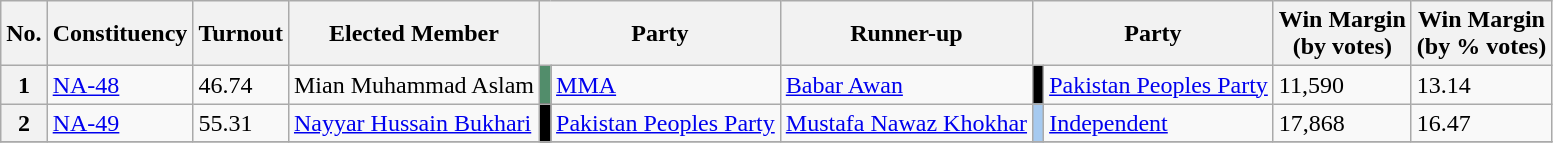<table class="wikitable sortable">
<tr>
<th>No.</th>
<th>Constituency</th>
<th>Turnout</th>
<th>Elected Member</th>
<th colspan="2">Party</th>
<th>Runner-up</th>
<th colspan="2">Party</th>
<th>Win Margin<br>(by votes)</th>
<th>Win Margin<br>(by % votes)</th>
</tr>
<tr>
<th>1</th>
<td><a href='#'>NA-48</a></td>
<td>46.74</td>
<td>Mian Muhammad Aslam</td>
<td style="color:inherit;background:#528d6b"></td>
<td><a href='#'>MMA</a></td>
<td><a href='#'>Babar Awan</a></td>
<td style="color:inherit;background:#000000"></td>
<td><a href='#'>Pakistan Peoples Party</a></td>
<td>11,590</td>
<td>13.14</td>
</tr>
<tr>
<th>2</th>
<td><a href='#'>NA-49</a></td>
<td>55.31</td>
<td><a href='#'>Nayyar Hussain Bukhari</a></td>
<td style="color:inherit;background:#000000"></td>
<td><a href='#'>Pakistan Peoples Party</a></td>
<td><a href='#'>Mustafa Nawaz Khokhar</a></td>
<td style="color:inherit;background:#a6caf0"></td>
<td><a href='#'>Independent</a></td>
<td>17,868</td>
<td>16.47</td>
</tr>
<tr>
</tr>
</table>
